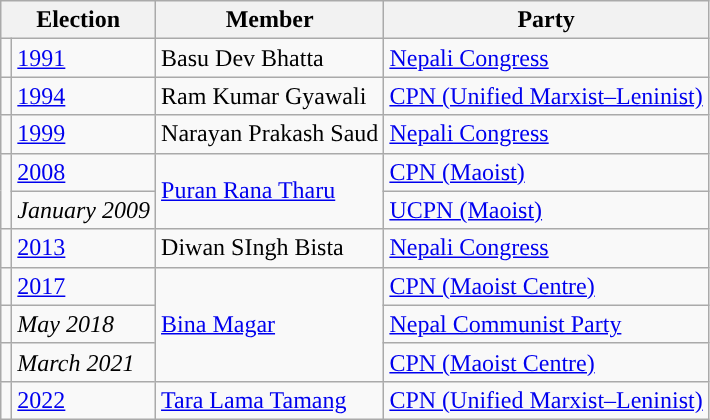<table class="wikitable">
<tr>
<th colspan="2">Election</th>
<th>Member</th>
<th>Party</th>
</tr>
<tr>
<td style="background-color:"></td>
<td><a href='#'>1991</a></td>
<td>Basu Dev Bhatta</td>
<td><a href='#'>Nepali Congress</a></td>
</tr>
<tr>
<td style="background-color:"></td>
<td><a href='#'>1994</a></td>
<td>Ram Kumar Gyawali</td>
<td><a href='#'>CPN (Unified Marxist–Leninist)</a></td>
</tr>
<tr>
<td style="background-color:"></td>
<td><a href='#'>1999</a></td>
<td>Narayan Prakash Saud</td>
<td><a href='#'>Nepali Congress</a></td>
</tr>
<tr>
<td rowspan="2" style="background-color:"></td>
<td><a href='#'>2008</a></td>
<td rowspan="2"><a href='#'>Puran Rana Tharu</a></td>
<td><a href='#'>CPN (Maoist)</a></td>
</tr>
<tr>
<td><em>January 2009</em></td>
<td><a href='#'>UCPN (Maoist)</a></td>
</tr>
<tr>
<td style="background-color:"></td>
<td><a href='#'>2013</a></td>
<td>Diwan SIngh Bista</td>
<td><a href='#'>Nepali Congress</a></td>
</tr>
<tr>
<td style="background-color:"></td>
<td><a href='#'>2017</a></td>
<td rowspan="3"><a href='#'>Bina Magar</a></td>
<td><a href='#'>CPN (Maoist Centre)</a></td>
</tr>
<tr>
<td style="background-color:"></td>
<td><em>May 2018</em></td>
<td><a href='#'>Nepal Communist Party</a></td>
</tr>
<tr>
<td></td>
<td><em>March 2021</em></td>
<td><a href='#'>CPN (Maoist Centre)</a></td>
</tr>
<tr>
<td style="background-color:"></td>
<td><a href='#'>2022</a></td>
<td><a href='#'>Tara Lama Tamang</a></td>
<td><a href='#'>CPN (Unified Marxist–Leninist)</a></td>
</tr>
</table>
